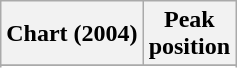<table class="wikitable sortable">
<tr>
<th style="text-align:center;">Chart (2004)</th>
<th style="text-align:center;">Peak<br>position</th>
</tr>
<tr>
</tr>
<tr>
</tr>
<tr>
</tr>
<tr>
</tr>
<tr>
</tr>
</table>
